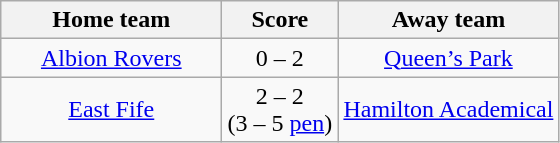<table class="wikitable" style="text-align: center">
<tr>
<th width=140>Home team</th>
<th width=70>Score</th>
<th width=140>Away team</th>
</tr>
<tr>
<td><a href='#'>Albion Rovers</a></td>
<td>0 – 2</td>
<td><a href='#'>Queen’s Park</a></td>
</tr>
<tr>
<td><a href='#'>East Fife</a></td>
<td>2 – 2<br> (3 – 5 <a href='#'>pen</a>)</td>
<td><a href='#'>Hamilton Academical</a></td>
</tr>
</table>
